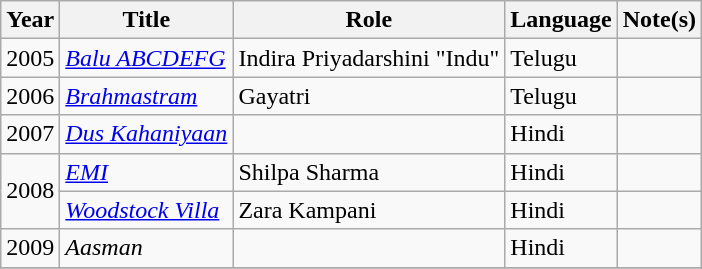<table class="wikitable sortable">
<tr>
<th>Year</th>
<th>Title</th>
<th>Role</th>
<th>Language</th>
<th>Note(s)</th>
</tr>
<tr>
<td>2005</td>
<td><em><a href='#'>Balu ABCDEFG</a></em></td>
<td>Indira Priyadarshini "Indu"</td>
<td>Telugu</td>
<td></td>
</tr>
<tr>
<td>2006</td>
<td><em><a href='#'>Brahmastram</a></em></td>
<td>Gayatri</td>
<td>Telugu</td>
<td></td>
</tr>
<tr>
<td>2007</td>
<td><em><a href='#'>Dus Kahaniyaan</a></em></td>
<td></td>
<td>Hindi</td>
<td></td>
</tr>
<tr>
<td rowspan = "2">2008</td>
<td><em><a href='#'>EMI</a></em></td>
<td>Shilpa Sharma</td>
<td>Hindi</td>
<td></td>
</tr>
<tr>
<td><em><a href='#'>Woodstock Villa</a></em></td>
<td>Zara Kampani</td>
<td>Hindi</td>
<td></td>
</tr>
<tr>
<td>2009</td>
<td><em>Aasman</em></td>
<td></td>
<td>Hindi</td>
<td></td>
</tr>
<tr>
</tr>
</table>
